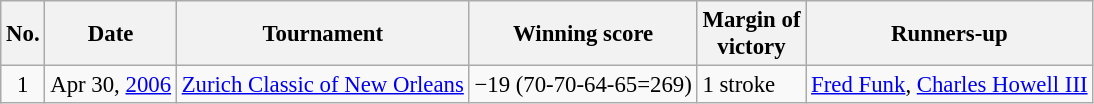<table class="wikitable" style="font-size:95%;">
<tr>
<th>No.</th>
<th>Date</th>
<th>Tournament</th>
<th>Winning score</th>
<th>Margin of<br>victory</th>
<th>Runners-up</th>
</tr>
<tr>
<td align=center>1</td>
<td align=right>Apr 30, <a href='#'>2006</a></td>
<td><a href='#'>Zurich Classic of New Orleans</a></td>
<td>−19 (70-70-64-65=269)</td>
<td>1 stroke</td>
<td> <a href='#'>Fred Funk</a>,  <a href='#'>Charles Howell III</a></td>
</tr>
</table>
